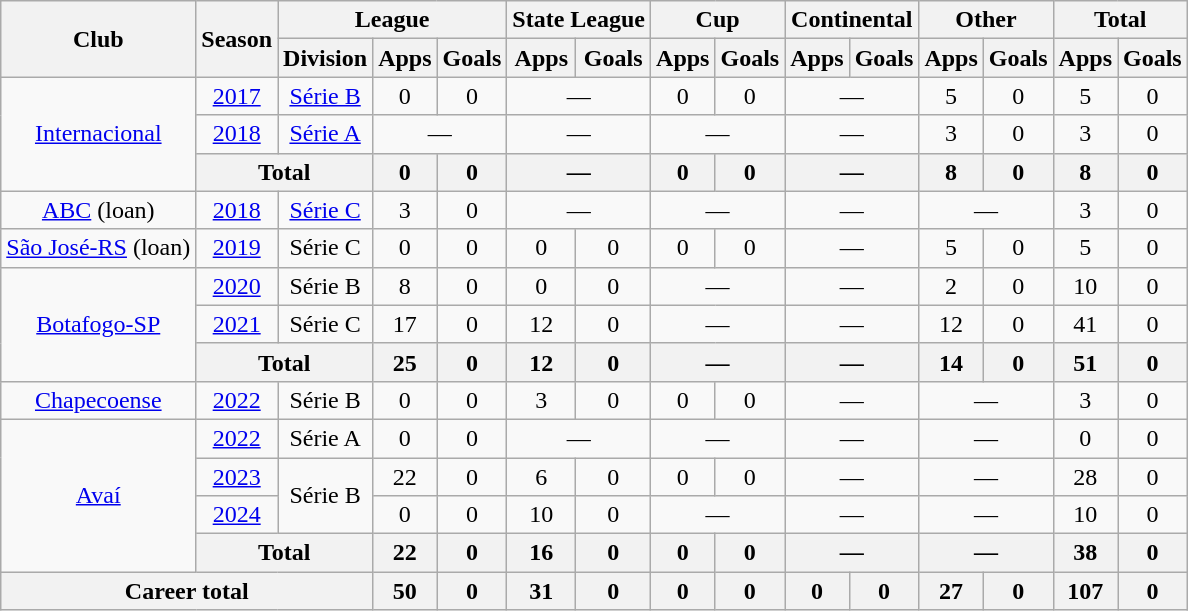<table class="wikitable" style="text-align: center">
<tr>
<th rowspan="2">Club</th>
<th rowspan="2">Season</th>
<th colspan="3">League</th>
<th colspan="2">State League</th>
<th colspan="2">Cup</th>
<th colspan="2">Continental</th>
<th colspan="2">Other</th>
<th colspan="2">Total</th>
</tr>
<tr>
<th>Division</th>
<th>Apps</th>
<th>Goals</th>
<th>Apps</th>
<th>Goals</th>
<th>Apps</th>
<th>Goals</th>
<th>Apps</th>
<th>Goals</th>
<th>Apps</th>
<th>Goals</th>
<th>Apps</th>
<th>Goals</th>
</tr>
<tr>
<td rowspan="3"><a href='#'>Internacional</a></td>
<td><a href='#'>2017</a></td>
<td><a href='#'>Série B</a></td>
<td>0</td>
<td>0</td>
<td colspan="2">—</td>
<td>0</td>
<td>0</td>
<td colspan="2">—</td>
<td>5</td>
<td>0</td>
<td>5</td>
<td>0</td>
</tr>
<tr>
<td><a href='#'>2018</a></td>
<td><a href='#'>Série A</a></td>
<td colspan="2">—</td>
<td colspan="2">—</td>
<td colspan="2">—</td>
<td colspan="2">—</td>
<td>3</td>
<td>0</td>
<td>3</td>
<td>0</td>
</tr>
<tr>
<th colspan="2">Total</th>
<th>0</th>
<th>0</th>
<th colspan="2">—</th>
<th>0</th>
<th>0</th>
<th colspan="2">—</th>
<th>8</th>
<th>0</th>
<th>8</th>
<th>0</th>
</tr>
<tr>
<td><a href='#'>ABC</a> (loan)</td>
<td><a href='#'>2018</a></td>
<td><a href='#'>Série C</a></td>
<td>3</td>
<td>0</td>
<td colspan="2">—</td>
<td colspan="2">—</td>
<td colspan="2">—</td>
<td colspan="2">—</td>
<td>3</td>
<td>0</td>
</tr>
<tr>
<td><a href='#'>São José-RS</a> (loan)</td>
<td><a href='#'>2019</a></td>
<td>Série C</td>
<td>0</td>
<td>0</td>
<td>0</td>
<td>0</td>
<td>0</td>
<td>0</td>
<td colspan="2">—</td>
<td>5</td>
<td>0</td>
<td>5</td>
<td>0</td>
</tr>
<tr>
<td rowspan="3"><a href='#'>Botafogo-SP</a></td>
<td><a href='#'>2020</a></td>
<td>Série B</td>
<td>8</td>
<td>0</td>
<td>0</td>
<td>0</td>
<td colspan="2">—</td>
<td colspan="2">—</td>
<td>2</td>
<td>0</td>
<td>10</td>
<td>0</td>
</tr>
<tr>
<td><a href='#'>2021</a></td>
<td>Série C</td>
<td>17</td>
<td>0</td>
<td>12</td>
<td>0</td>
<td colspan="2">—</td>
<td colspan="2">—</td>
<td>12</td>
<td>0</td>
<td>41</td>
<td>0</td>
</tr>
<tr>
<th colspan="2">Total</th>
<th>25</th>
<th>0</th>
<th>12</th>
<th>0</th>
<th colspan="2">—</th>
<th colspan="2">—</th>
<th>14</th>
<th>0</th>
<th>51</th>
<th>0</th>
</tr>
<tr>
<td><a href='#'>Chapecoense</a></td>
<td><a href='#'>2022</a></td>
<td>Série B</td>
<td>0</td>
<td>0</td>
<td>3</td>
<td>0</td>
<td>0</td>
<td>0</td>
<td colspan="2">—</td>
<td colspan="2">—</td>
<td>3</td>
<td>0</td>
</tr>
<tr>
<td rowspan="4"><a href='#'>Avaí</a></td>
<td><a href='#'>2022</a></td>
<td>Série A</td>
<td>0</td>
<td>0</td>
<td colspan="2">—</td>
<td colspan="2">—</td>
<td colspan="2">—</td>
<td colspan="2">—</td>
<td>0</td>
<td>0</td>
</tr>
<tr>
<td><a href='#'>2023</a></td>
<td rowspan="2">Série B</td>
<td>22</td>
<td>0</td>
<td>6</td>
<td>0</td>
<td>0</td>
<td>0</td>
<td colspan="2">—</td>
<td colspan="2">—</td>
<td>28</td>
<td>0</td>
</tr>
<tr>
<td><a href='#'>2024</a></td>
<td>0</td>
<td>0</td>
<td>10</td>
<td>0</td>
<td colspan="2">—</td>
<td colspan="2">—</td>
<td colspan="2">—</td>
<td>10</td>
<td>0</td>
</tr>
<tr>
<th colspan="2">Total</th>
<th>22</th>
<th>0</th>
<th>16</th>
<th>0</th>
<th>0</th>
<th>0</th>
<th colspan="2">—</th>
<th colspan="2">—</th>
<th>38</th>
<th>0</th>
</tr>
<tr>
<th colspan="3"><strong>Career total</strong></th>
<th>50</th>
<th>0</th>
<th>31</th>
<th>0</th>
<th>0</th>
<th>0</th>
<th>0</th>
<th>0</th>
<th>27</th>
<th>0</th>
<th>107</th>
<th>0</th>
</tr>
</table>
